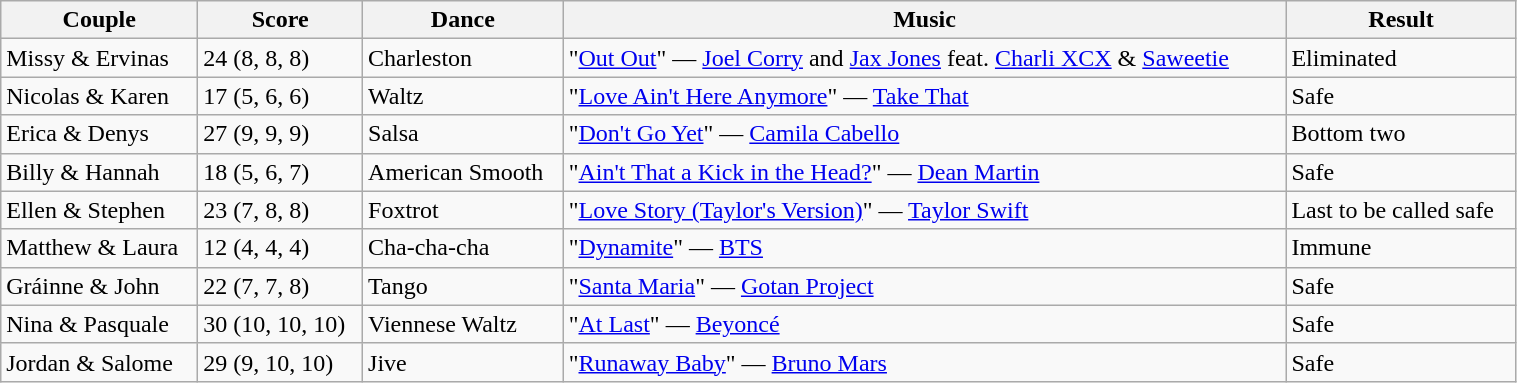<table class="wikitable" style="width:80%;">
<tr>
<th>Couple</th>
<th>Score</th>
<th>Dance</th>
<th>Music</th>
<th>Result</th>
</tr>
<tr>
<td>Missy & Ervinas</td>
<td>24 (8, 8, 8)</td>
<td>Charleston</td>
<td>"<a href='#'>Out Out</a>" — <a href='#'>Joel Corry</a> and <a href='#'>Jax Jones</a> feat. <a href='#'>Charli XCX</a> & <a href='#'>Saweetie</a></td>
<td>Eliminated</td>
</tr>
<tr>
<td>Nicolas & Karen</td>
<td>17 (5, 6, 6)</td>
<td>Waltz</td>
<td>"<a href='#'>Love Ain't Here Anymore</a>" — <a href='#'>Take That</a></td>
<td>Safe</td>
</tr>
<tr>
<td>Erica & Denys</td>
<td>27 (9, 9, 9)</td>
<td>Salsa</td>
<td>"<a href='#'>Don't Go Yet</a>" — <a href='#'>Camila Cabello</a></td>
<td>Bottom two</td>
</tr>
<tr>
<td>Billy & Hannah</td>
<td>18 (5, 6, 7)</td>
<td>American Smooth</td>
<td>"<a href='#'>Ain't That a Kick in the Head?</a>" — <a href='#'>Dean Martin</a></td>
<td>Safe</td>
</tr>
<tr>
<td>Ellen & Stephen</td>
<td>23 (7, 8, 8)</td>
<td>Foxtrot</td>
<td>"<a href='#'>Love Story (Taylor's Version)</a>" — <a href='#'>Taylor Swift</a></td>
<td>Last to be called safe</td>
</tr>
<tr>
<td>Matthew & Laura</td>
<td>12 (4, 4, 4)</td>
<td>Cha-cha-cha</td>
<td>"<a href='#'>Dynamite</a>" — <a href='#'>BTS</a></td>
<td>Immune</td>
</tr>
<tr>
<td>Gráinne & John</td>
<td>22 (7, 7, 8)</td>
<td>Tango</td>
<td>"<a href='#'>Santa Maria</a>" — <a href='#'>Gotan Project</a></td>
<td>Safe</td>
</tr>
<tr>
<td>Nina & Pasquale</td>
<td>30 (10, 10, 10)</td>
<td>Viennese Waltz</td>
<td>"<a href='#'>At Last</a>" — <a href='#'>Beyoncé</a></td>
<td>Safe</td>
</tr>
<tr>
<td>Jordan & Salome</td>
<td>29 (9, 10, 10)</td>
<td>Jive</td>
<td>"<a href='#'>Runaway Baby</a>" — <a href='#'>Bruno Mars</a></td>
<td>Safe</td>
</tr>
</table>
